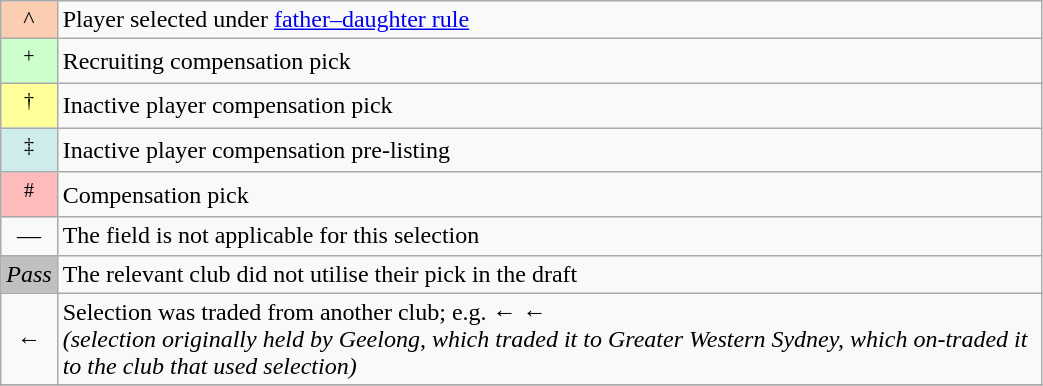<table class="wikitable plainrowheaders" style="width:55%">
<tr>
<td scope="row" style="text-align:center; background:#FBCEB1;">^</td>
<td>Player selected under <a href='#'>father–daughter rule</a></td>
</tr>
<tr>
<td scope="row" style="text-align:center; background:#CCFFCC;"><sup>+</sup></td>
<td>Recruiting compensation pick</td>
</tr>
<tr>
<td scope="row" style="text-align:center; background:#ff9;"><sup>†</sup></td>
<td>Inactive player compensation pick</td>
</tr>
<tr>
<td scope="row" style="text-align:center; background:#cfecec;"><sup>‡</sup></td>
<td>Inactive player compensation pre-listing</td>
</tr>
<tr>
<td scope="row" style="text-align:center; background:#ffbbbb;"><sup>#</sup></td>
<td>Compensation pick</td>
</tr>
<tr>
<td scope="row" style="text-align:center;">—</td>
<td>The field is not applicable for this selection</td>
</tr>
<tr>
<td scope="row" style="text-align:center; background:silver;"><em>Pass</em></td>
<td>The relevant club did not utilise their pick in the draft</td>
</tr>
<tr>
<td scope="row" style="text-align:center;">←</td>
<td>Selection was traded from another club; e.g. ← ←<br><em>(selection originally held by Geelong, which traded it to Greater Western Sydney, which on-traded it to the club that used selection)</em></td>
</tr>
<tr>
</tr>
</table>
